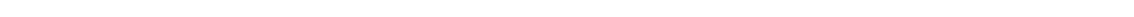<table style="width:88%; text-align:center;">
<tr style="color:white;">
<td style="background:"><strong>49</strong></td>
<td style="background:"><strong>10</strong></td>
<td style="background:"><strong>45</strong></td>
</tr>
</table>
